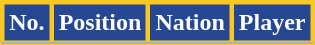<table class="wikitable sortable">
<tr>
<th style="background-color:#264892; color:#fff; border:3px solid #FAC825" scope="col">No.</th>
<th style="background-color:#264892; color:#fff; border:3px solid #FAC825" scope="col">Position</th>
<th style="background-color:#264892; color:#fff; border:3px solid #FAC825" scope="col">Nation</th>
<th style="background-color:#264892; color:#fff; border:3px solid #FAC825" scope="col">Player</th>
</tr>
<tr>
</tr>
</table>
